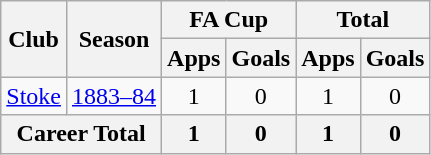<table class="wikitable" style="text-align: center;">
<tr>
<th rowspan="2">Club</th>
<th rowspan="2">Season</th>
<th colspan="2">FA Cup</th>
<th colspan="2">Total</th>
</tr>
<tr>
<th>Apps</th>
<th>Goals</th>
<th>Apps</th>
<th>Goals</th>
</tr>
<tr>
<td><a href='#'>Stoke</a></td>
<td><a href='#'>1883–84</a></td>
<td>1</td>
<td>0</td>
<td>1</td>
<td>0</td>
</tr>
<tr>
<th colspan="2">Career Total</th>
<th>1</th>
<th>0</th>
<th>1</th>
<th>0</th>
</tr>
</table>
